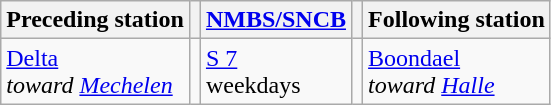<table class="wikitable">
<tr>
<th>Preceding station</th>
<th></th>
<th><a href='#'>NMBS/SNCB</a></th>
<th></th>
<th>Following station</th>
</tr>
<tr>
<td rowspan="1"><a href='#'>Delta</a><br><em>toward <a href='#'>Mechelen</a></em></td>
<td rowspan="1"></td>
<td rowspan="1"><a href='#'>S 7</a><br>weekdays</td>
<td rowspan="1"></td>
<td rowspan="1"><a href='#'>Boondael</a><br><em>toward <a href='#'>Halle</a></em></td>
</tr>
</table>
